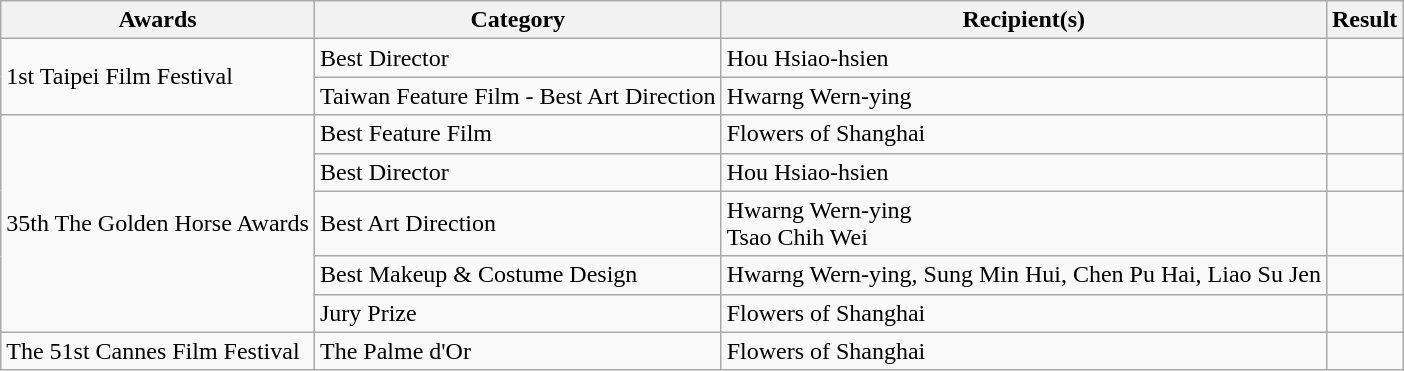<table class="wikitable">
<tr>
<th>Awards</th>
<th>Category</th>
<th>Recipient(s)</th>
<th>Result</th>
</tr>
<tr>
<td rowspan="2">1st Taipei Film Festival</td>
<td>Best Director</td>
<td>Hou Hsiao-hsien</td>
<td></td>
</tr>
<tr>
<td>Taiwan Feature Film - Best Art Direction</td>
<td>Hwarng Wern-ying</td>
<td></td>
</tr>
<tr>
<td rowspan="5">35th The Golden Horse Awards</td>
<td>Best Feature Film</td>
<td>Flowers of Shanghai</td>
<td></td>
</tr>
<tr>
<td>Best Director</td>
<td>Hou Hsiao-hsien</td>
<td></td>
</tr>
<tr>
<td>Best Art Direction</td>
<td>Hwarng Wern-ying<br>Tsao Chih Wei</td>
<td></td>
</tr>
<tr>
<td>Best Makeup & Costume Design</td>
<td>Hwarng Wern-ying, Sung Min Hui, Chen Pu Hai, Liao Su Jen</td>
<td></td>
</tr>
<tr>
<td>Jury Prize</td>
<td>Flowers of Shanghai</td>
<td></td>
</tr>
<tr>
<td>The 51st Cannes Film Festival</td>
<td>The Palme d'Or</td>
<td>Flowers of Shanghai</td>
<td></td>
</tr>
</table>
